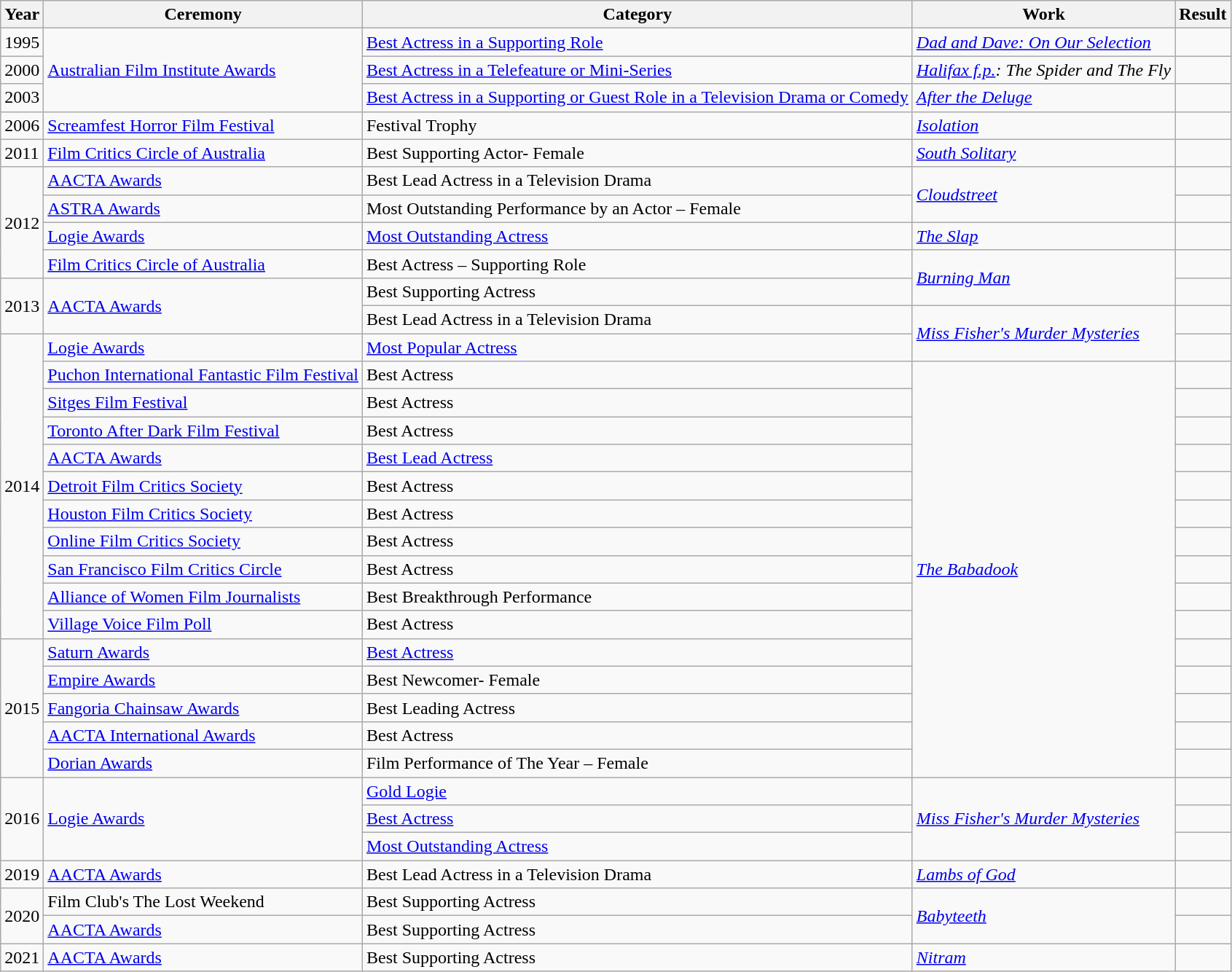<table class="wikitable sortable">
<tr>
<th>Year</th>
<th>Ceremony</th>
<th>Category</th>
<th>Work</th>
<th>Result</th>
</tr>
<tr>
<td>1995</td>
<td rowspan="3"><a href='#'>Australian Film Institute Awards</a></td>
<td><a href='#'>Best Actress in a Supporting Role</a></td>
<td><em><a href='#'>Dad and Dave: On Our Selection</a></em></td>
<td></td>
</tr>
<tr>
<td>2000</td>
<td><a href='#'>Best Actress in a Telefeature or Mini-Series</a></td>
<td><em><a href='#'>Halifax f.p.</a>: The Spider and The Fly</em></td>
<td></td>
</tr>
<tr>
<td>2003</td>
<td><a href='#'>Best Actress in a Supporting or Guest Role in a Television Drama or Comedy</a></td>
<td><em><a href='#'>After the Deluge</a></em></td>
<td></td>
</tr>
<tr>
<td>2006</td>
<td><a href='#'>Screamfest Horror Film Festival</a></td>
<td>Festival Trophy</td>
<td><em><a href='#'>Isolation</a></em></td>
<td></td>
</tr>
<tr>
<td>2011</td>
<td><a href='#'>Film Critics Circle of Australia</a></td>
<td>Best Supporting Actor- Female</td>
<td><em><a href='#'>South Solitary</a></em></td>
<td></td>
</tr>
<tr>
<td rowspan="4">2012</td>
<td><a href='#'>AACTA Awards</a></td>
<td>Best Lead Actress in a Television Drama</td>
<td rowspan="2"><em><a href='#'>Cloudstreet</a></em></td>
<td></td>
</tr>
<tr>
<td><a href='#'>ASTRA Awards</a></td>
<td>Most Outstanding Performance by an Actor – Female</td>
<td></td>
</tr>
<tr>
<td><a href='#'>Logie Awards</a></td>
<td><a href='#'>Most Outstanding Actress</a></td>
<td><em><a href='#'>The Slap</a></em></td>
<td></td>
</tr>
<tr>
<td><a href='#'>Film Critics Circle of Australia</a></td>
<td>Best Actress – Supporting Role</td>
<td rowspan="2"><em><a href='#'>Burning Man</a></em></td>
<td></td>
</tr>
<tr>
<td rowspan="2">2013</td>
<td rowspan="2"><a href='#'>AACTA Awards</a></td>
<td>Best Supporting Actress</td>
<td></td>
</tr>
<tr>
<td>Best Lead Actress in a Television Drama</td>
<td rowspan="2"><em><a href='#'>Miss Fisher's Murder Mysteries</a></em></td>
<td></td>
</tr>
<tr>
<td rowspan="11">2014</td>
<td><a href='#'>Logie Awards</a></td>
<td><a href='#'>Most Popular Actress</a></td>
<td></td>
</tr>
<tr>
<td><a href='#'>Puchon International Fantastic Film Festival</a></td>
<td>Best Actress</td>
<td rowspan="15"><em><a href='#'>The Babadook</a></em></td>
<td></td>
</tr>
<tr>
<td><a href='#'>Sitges Film Festival</a></td>
<td>Best Actress</td>
<td></td>
</tr>
<tr>
<td><a href='#'>Toronto After Dark Film Festival</a></td>
<td>Best Actress</td>
<td></td>
</tr>
<tr>
<td><a href='#'>AACTA Awards</a></td>
<td><a href='#'>Best Lead Actress</a></td>
<td></td>
</tr>
<tr>
<td><a href='#'>Detroit Film Critics Society</a></td>
<td>Best Actress</td>
<td></td>
</tr>
<tr>
<td><a href='#'>Houston Film Critics Society</a></td>
<td>Best Actress</td>
<td></td>
</tr>
<tr>
<td><a href='#'>Online Film Critics Society</a></td>
<td>Best Actress</td>
<td></td>
</tr>
<tr>
<td><a href='#'>San Francisco Film Critics Circle</a></td>
<td>Best Actress</td>
<td></td>
</tr>
<tr>
<td><a href='#'>Alliance of Women Film Journalists</a></td>
<td>Best Breakthrough Performance</td>
<td></td>
</tr>
<tr>
<td><a href='#'>Village Voice Film Poll</a></td>
<td>Best Actress</td>
<td></td>
</tr>
<tr>
<td rowspan="5">2015</td>
<td><a href='#'>Saturn Awards</a></td>
<td><a href='#'>Best Actress</a></td>
<td></td>
</tr>
<tr>
<td><a href='#'>Empire Awards</a></td>
<td>Best Newcomer- Female</td>
<td></td>
</tr>
<tr>
<td><a href='#'>Fangoria Chainsaw Awards</a></td>
<td>Best Leading Actress</td>
<td></td>
</tr>
<tr>
<td><a href='#'>AACTA International Awards</a></td>
<td>Best Actress</td>
<td></td>
</tr>
<tr>
<td><a href='#'>Dorian Awards</a></td>
<td>Film Performance of The Year – Female</td>
<td></td>
</tr>
<tr>
<td rowspan="3">2016</td>
<td rowspan="3"><a href='#'>Logie Awards</a></td>
<td><a href='#'>Gold Logie</a></td>
<td rowspan="3"><em><a href='#'>Miss Fisher's Murder Mysteries</a></em></td>
<td></td>
</tr>
<tr>
<td><a href='#'>Best Actress</a></td>
<td></td>
</tr>
<tr>
<td><a href='#'>Most Outstanding Actress</a></td>
<td></td>
</tr>
<tr>
<td>2019</td>
<td><a href='#'>AACTA Awards</a></td>
<td>Best Lead Actress in a Television Drama</td>
<td><em><a href='#'>Lambs of God</a></em></td>
<td></td>
</tr>
<tr>
<td rowspan="2">2020</td>
<td>Film Club's The Lost Weekend</td>
<td>Best Supporting Actress</td>
<td rowspan="2"><em><a href='#'>Babyteeth</a></em></td>
<td></td>
</tr>
<tr>
<td><a href='#'>AACTA Awards</a></td>
<td>Best Supporting Actress</td>
<td></td>
</tr>
<tr>
<td>2021</td>
<td><a href='#'>AACTA Awards</a></td>
<td>Best Supporting Actress</td>
<td><em><a href='#'>Nitram</a></em></td>
<td></td>
</tr>
</table>
